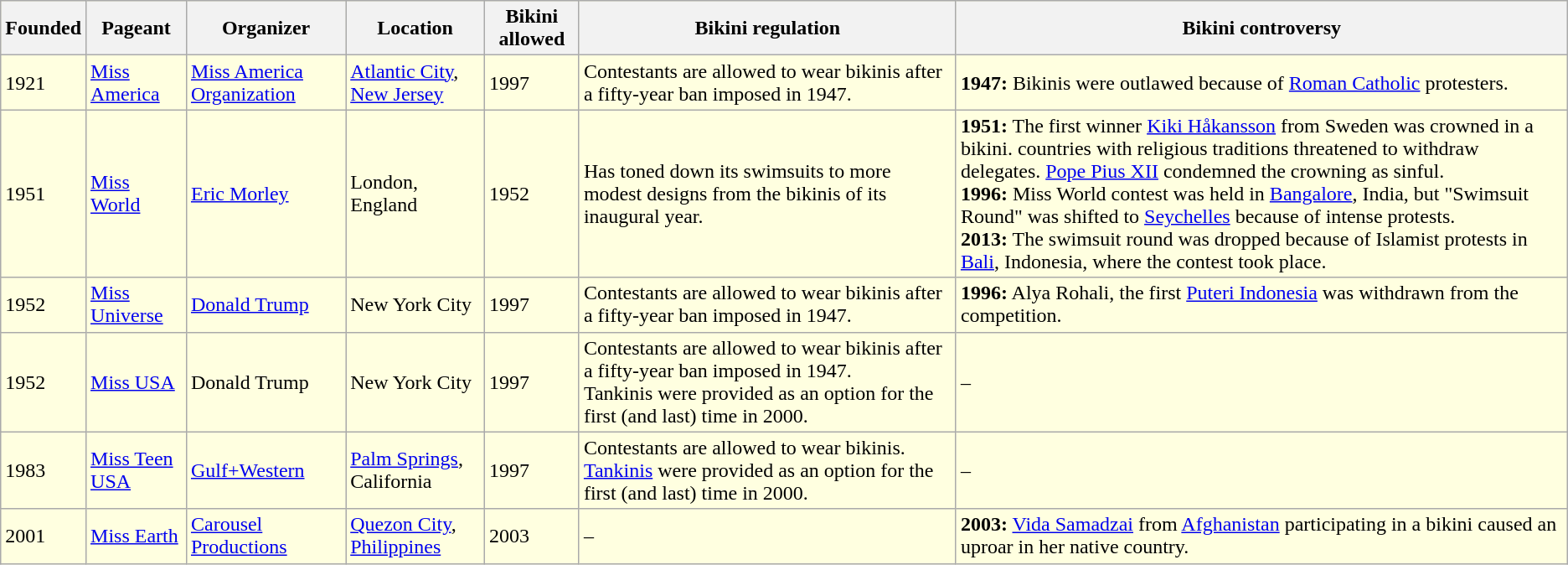<table class="wikitable sortable" style="background: #FFFFE0">
<tr>
<th>Founded</th>
<th>Pageant</th>
<th>Organizer</th>
<th>Location</th>
<th>Bikini allowed</th>
<th class="unsortable">Bikini regulation</th>
<th class="unsortable">Bikini controversy</th>
</tr>
<tr>
<td>1921</td>
<td><a href='#'>Miss America</a></td>
<td><a href='#'>Miss America Organization</a></td>
<td><a href='#'>Atlantic City</a>, <a href='#'>New Jersey</a></td>
<td>1997</td>
<td>Contestants are allowed to wear bikinis after a fifty-year ban imposed in 1947.</td>
<td><strong>1947:</strong> Bikinis were outlawed because of <a href='#'>Roman Catholic</a> protesters.</td>
</tr>
<tr>
<td>1951</td>
<td><a href='#'>Miss World</a></td>
<td><a href='#'>Eric Morley</a></td>
<td>London, England</td>
<td>1952</td>
<td>Has toned down its swimsuits to more modest designs from the bikinis of its inaugural year.</td>
<td><strong>1951:</strong> The first winner <a href='#'>Kiki Håkansson</a> from Sweden was crowned in a bikini. countries with religious traditions threatened to withdraw delegates. <a href='#'>Pope Pius XII</a> condemned the crowning as sinful.<br><strong>1996:</strong> Miss World contest was held in <a href='#'>Bangalore</a>, India, but "Swimsuit Round" was shifted to <a href='#'>Seychelles</a> because of intense protests.<br><strong>2013:</strong> The swimsuit round was dropped because of Islamist protests in <a href='#'>Bali</a>, Indonesia, where the contest took place.</td>
</tr>
<tr>
<td>1952</td>
<td><a href='#'>Miss Universe</a></td>
<td><a href='#'>Donald Trump</a></td>
<td>New York City</td>
<td>1997</td>
<td>Contestants are allowed to wear bikinis after a fifty-year ban imposed in 1947.</td>
<td><strong>1996:</strong> Alya Rohali, the first <a href='#'>Puteri Indonesia</a> was withdrawn from the competition.</td>
</tr>
<tr>
<td>1952</td>
<td><a href='#'>Miss USA</a></td>
<td>Donald Trump</td>
<td>New York City</td>
<td>1997</td>
<td>Contestants are allowed to wear bikinis after a fifty-year ban imposed in 1947.<br>Tankinis were provided as an option for the first (and last) time in 2000.</td>
<td>–</td>
</tr>
<tr>
<td>1983</td>
<td><a href='#'>Miss Teen USA</a></td>
<td><a href='#'>Gulf+Western</a></td>
<td><a href='#'>Palm Springs</a>, California</td>
<td>1997</td>
<td>Contestants are allowed to wear bikinis. <a href='#'>Tankinis</a> were provided as an option for the first (and last) time in 2000.</td>
<td>–</td>
</tr>
<tr>
<td>2001</td>
<td><a href='#'>Miss Earth</a></td>
<td><a href='#'>Carousel Productions</a></td>
<td><a href='#'>Quezon City</a>, <a href='#'>Philippines</a></td>
<td>2003</td>
<td>–</td>
<td><strong>2003:</strong> <a href='#'>Vida Samadzai</a> from <a href='#'>Afghanistan</a> participating in a bikini caused an uproar in her native country.</td>
</tr>
</table>
